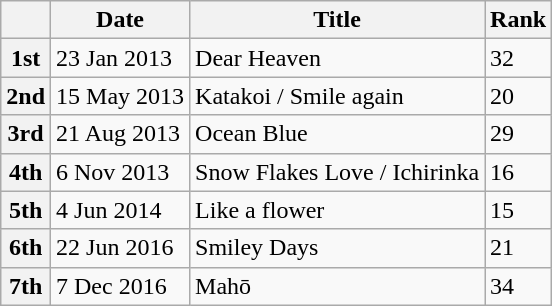<table class="wikitable">
<tr>
<th></th>
<th>Date</th>
<th>Title</th>
<th>Rank</th>
</tr>
<tr>
<th>1st</th>
<td>23 Jan 2013</td>
<td>Dear Heaven</td>
<td>32</td>
</tr>
<tr>
<th>2nd</th>
<td>15 May 2013</td>
<td>Katakoi / Smile again</td>
<td>20</td>
</tr>
<tr>
<th>3rd</th>
<td>21 Aug 2013</td>
<td>Ocean Blue</td>
<td>29</td>
</tr>
<tr>
<th>4th</th>
<td>6 Nov 2013</td>
<td>Snow Flakes Love / Ichirinka</td>
<td>16</td>
</tr>
<tr>
<th>5th</th>
<td>4 Jun 2014</td>
<td>Like a flower</td>
<td>15</td>
</tr>
<tr>
<th>6th</th>
<td>22 Jun 2016</td>
<td>Smiley Days</td>
<td>21</td>
</tr>
<tr>
<th>7th</th>
<td>7 Dec 2016</td>
<td>Mahō</td>
<td>34</td>
</tr>
</table>
